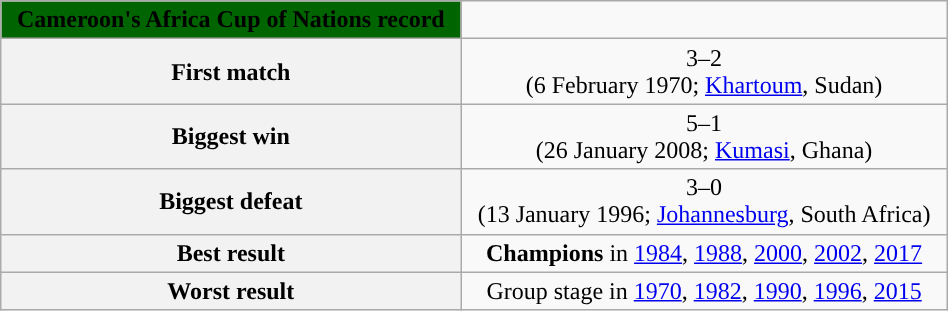<table class="wikitable collapsible collapsed" style="width:50%;text-align:center">
<tr>
<th style="background:#006400;"><strong>Cameroon's Africa Cup of Nations record</strong></th>
</tr>
<tr>
<th>First match</th>
<td> 3–2 <br>(6 February 1970; <a href='#'>Khartoum</a>, Sudan)</td>
</tr>
<tr>
<th>Biggest win</th>
<td> 5–1 <br>(26 January 2008; <a href='#'>Kumasi</a>, Ghana)</td>
</tr>
<tr>
<th>Biggest defeat</th>
<td> 3–0 <br>(13 January 1996; <a href='#'>Johannesburg</a>, South Africa)</td>
</tr>
<tr>
<th>Best result</th>
<td><strong>Champions</strong> in <a href='#'>1984</a>, <a href='#'>1988</a>, <a href='#'>2000</a>, <a href='#'>2002</a>, <a href='#'>2017</a></td>
</tr>
<tr>
<th>Worst result</th>
<td>Group stage in <a href='#'>1970</a>, <a href='#'>1982</a>, <a href='#'>1990</a>, <a href='#'>1996</a>, <a href='#'>2015</a></td>
</tr>
</table>
